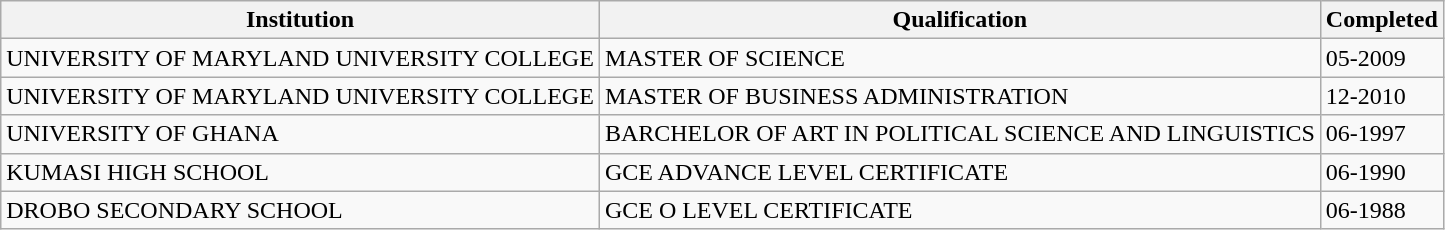<table class="wikitable">
<tr>
<th>Institution</th>
<th>Qualification</th>
<th>Completed</th>
</tr>
<tr>
<td>UNIVERSITY OF MARYLAND UNIVERSITY COLLEGE</td>
<td>MASTER OF SCIENCE</td>
<td>05-2009</td>
</tr>
<tr>
<td>UNIVERSITY OF MARYLAND UNIVERSITY COLLEGE</td>
<td>MASTER OF BUSINESS ADMINISTRATION</td>
<td>12-2010</td>
</tr>
<tr>
<td>UNIVERSITY OF GHANA</td>
<td>BARCHELOR OF ART IN POLITICAL SCIENCE AND LINGUISTICS</td>
<td>06-1997</td>
</tr>
<tr>
<td>KUMASI HIGH SCHOOL</td>
<td>GCE ADVANCE LEVEL CERTIFICATE</td>
<td>06-1990</td>
</tr>
<tr>
<td>DROBO SECONDARY SCHOOL</td>
<td>GCE O LEVEL CERTIFICATE</td>
<td>06-1988</td>
</tr>
</table>
